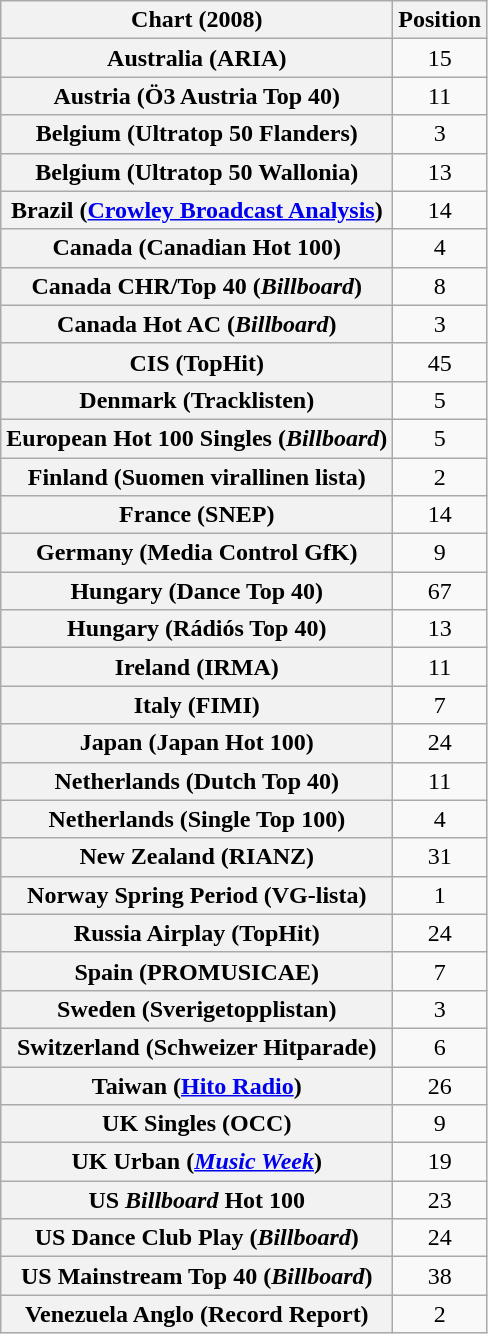<table class="wikitable sortable plainrowheaders" style="text-align:center;">
<tr>
<th scope="col">Chart (2008)</th>
<th scope="col">Position</th>
</tr>
<tr>
<th scope="row">Australia (ARIA)</th>
<td>15</td>
</tr>
<tr>
<th scope="row">Austria (Ö3 Austria Top 40)</th>
<td>11</td>
</tr>
<tr>
<th scope="row">Belgium (Ultratop 50 Flanders)</th>
<td>3</td>
</tr>
<tr>
<th scope="row">Belgium (Ultratop 50 Wallonia)</th>
<td>13</td>
</tr>
<tr>
<th scope="row">Brazil (<a href='#'>Crowley Broadcast Analysis</a>)</th>
<td>14</td>
</tr>
<tr>
<th scope="row">Canada (Canadian Hot 100)</th>
<td>4</td>
</tr>
<tr>
<th scope="row">Canada CHR/Top 40 (<em>Billboard</em>)</th>
<td>8</td>
</tr>
<tr>
<th scope="row">Canada Hot AC (<em>Billboard</em>)</th>
<td>3</td>
</tr>
<tr>
<th scope="row">CIS (TopHit)</th>
<td>45</td>
</tr>
<tr>
<th scope="row">Denmark (Tracklisten)</th>
<td>5</td>
</tr>
<tr>
<th scope="row">European Hot 100 Singles (<em>Billboard</em>)</th>
<td>5</td>
</tr>
<tr>
<th scope="row">Finland (Suomen virallinen lista)</th>
<td>2</td>
</tr>
<tr>
<th scope="row">France (SNEP)</th>
<td>14</td>
</tr>
<tr>
<th scope="row">Germany (Media Control GfK)</th>
<td>9</td>
</tr>
<tr>
<th scope="row">Hungary (Dance Top 40)</th>
<td>67</td>
</tr>
<tr>
<th scope="row">Hungary (Rádiós Top 40)</th>
<td>13</td>
</tr>
<tr>
<th scope="row">Ireland (IRMA)</th>
<td>11</td>
</tr>
<tr>
<th scope="row">Italy (FIMI)</th>
<td>7</td>
</tr>
<tr>
<th scope="row">Japan (Japan Hot 100)</th>
<td>24</td>
</tr>
<tr>
<th scope="row">Netherlands (Dutch Top 40)</th>
<td>11</td>
</tr>
<tr>
<th scope="row">Netherlands (Single Top 100)</th>
<td>4</td>
</tr>
<tr>
<th scope="row">New Zealand (RIANZ)</th>
<td>31</td>
</tr>
<tr>
<th scope="row">Norway Spring Period (VG-lista)</th>
<td>1</td>
</tr>
<tr>
<th scope="row">Russia Airplay (TopHit)</th>
<td>24</td>
</tr>
<tr>
<th scope="row">Spain (PROMUSICAE)</th>
<td>7</td>
</tr>
<tr>
<th scope="row">Sweden (Sverigetopplistan)</th>
<td>3</td>
</tr>
<tr>
<th scope="row">Switzerland (Schweizer Hitparade)</th>
<td>6</td>
</tr>
<tr>
<th scope="row">Taiwan (<a href='#'>Hito Radio</a>)</th>
<td>26</td>
</tr>
<tr>
<th scope="row">UK Singles (OCC)</th>
<td>9</td>
</tr>
<tr>
<th scope="row">UK Urban (<em><a href='#'>Music Week</a></em>)</th>
<td>19</td>
</tr>
<tr>
<th scope="row">US <em>Billboard</em> Hot 100</th>
<td>23</td>
</tr>
<tr>
<th scope="row">US Dance Club Play (<em>Billboard</em>)</th>
<td>24</td>
</tr>
<tr>
<th scope="row">US Mainstream Top 40 (<em>Billboard</em>)</th>
<td>38</td>
</tr>
<tr>
<th scope="row">Venezuela Anglo (Record Report)</th>
<td>2</td>
</tr>
</table>
